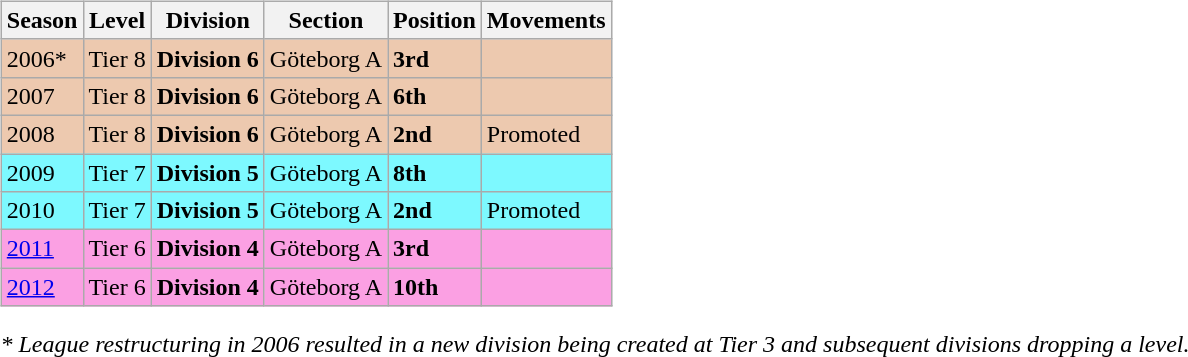<table>
<tr>
<td valign="top" width=0%><br><table class="wikitable">
<tr style="background:#f0f6fa;">
<th><strong>Season</strong></th>
<th><strong>Level</strong></th>
<th><strong>Division</strong></th>
<th><strong>Section</strong></th>
<th><strong>Position</strong></th>
<th><strong>Movements</strong></th>
</tr>
<tr>
<td style="background:#EDC9AF;">2006*</td>
<td style="background:#EDC9AF;">Tier 8</td>
<td style="background:#EDC9AF;"><strong>Division 6</strong></td>
<td style="background:#EDC9AF;">Göteborg A</td>
<td style="background:#EDC9AF;"><strong>3rd</strong></td>
<td style="background:#EDC9AF;"></td>
</tr>
<tr>
<td style="background:#EDC9AF;">2007</td>
<td style="background:#EDC9AF;">Tier 8</td>
<td style="background:#EDC9AF;"><strong>Division 6</strong></td>
<td style="background:#EDC9AF;">Göteborg A</td>
<td style="background:#EDC9AF;"><strong>6th</strong></td>
<td style="background:#EDC9AF;"></td>
</tr>
<tr>
<td style="background:#EDC9AF;">2008</td>
<td style="background:#EDC9AF;">Tier 8</td>
<td style="background:#EDC9AF;"><strong>Division 6</strong></td>
<td style="background:#EDC9AF;">Göteborg A</td>
<td style="background:#EDC9AF;"><strong>2nd</strong></td>
<td style="background:#EDC9AF;">Promoted</td>
</tr>
<tr>
<td style="background:#7DF9FF;">2009</td>
<td style="background:#7DF9FF;">Tier 7</td>
<td style="background:#7DF9FF;"><strong>Division 5</strong></td>
<td style="background:#7DF9FF;">Göteborg A</td>
<td style="background:#7DF9FF;"><strong>8th</strong></td>
<td style="background:#7DF9FF;"></td>
</tr>
<tr>
<td style="background:#7DF9FF;">2010</td>
<td style="background:#7DF9FF;">Tier 7</td>
<td style="background:#7DF9FF;"><strong>Division 5</strong></td>
<td style="background:#7DF9FF;">Göteborg A</td>
<td style="background:#7DF9FF;"><strong>2nd</strong></td>
<td style="background:#7DF9FF;">Promoted</td>
</tr>
<tr>
<td style="background:#FBA0E3;"><a href='#'>2011</a></td>
<td style="background:#FBA0E3;">Tier 6</td>
<td style="background:#FBA0E3;"><strong>Division 4</strong></td>
<td style="background:#FBA0E3;">Göteborg A</td>
<td style="background:#FBA0E3;"><strong>3rd</strong></td>
<td style="background:#FBA0E3;"></td>
</tr>
<tr>
<td style="background:#FBA0E3;"><a href='#'>2012</a></td>
<td style="background:#FBA0E3;">Tier 6</td>
<td style="background:#FBA0E3;"><strong>Division 4</strong></td>
<td style="background:#FBA0E3;">Göteborg A</td>
<td style="background:#FBA0E3;"><strong>10th</strong></td>
<td style="background:#FBA0E3;"></td>
</tr>
</table>
<em>* League restructuring in 2006 resulted in a new division being created at Tier 3 and subsequent divisions dropping a level.</em>


</td>
</tr>
</table>
